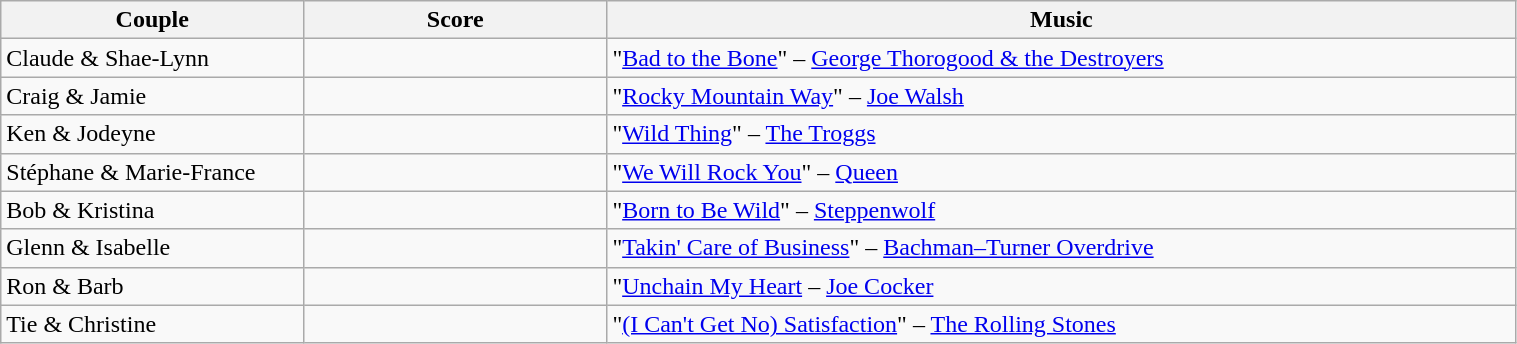<table class="wikitable" style="width:80%;">
<tr>
<th style="width:20%;">Couple</th>
<th style="width:20%;">Score</th>
<th style="width:60%;">Music</th>
</tr>
<tr>
<td>Claude & Shae-Lynn</td>
<td></td>
<td>"<a href='#'>Bad to the Bone</a>" – <a href='#'>George Thorogood & the Destroyers</a></td>
</tr>
<tr>
<td>Craig & Jamie</td>
<td></td>
<td>"<a href='#'>Rocky Mountain Way</a>" – <a href='#'>Joe Walsh</a></td>
</tr>
<tr>
<td>Ken & Jodeyne</td>
<td></td>
<td>"<a href='#'>Wild Thing</a>" – <a href='#'>The Troggs</a></td>
</tr>
<tr>
<td>Stéphane & Marie-France</td>
<td></td>
<td>"<a href='#'>We Will Rock You</a>" – <a href='#'>Queen</a></td>
</tr>
<tr>
<td>Bob & Kristina</td>
<td></td>
<td>"<a href='#'>Born to Be Wild</a>" – <a href='#'>Steppenwolf</a></td>
</tr>
<tr>
<td>Glenn & Isabelle</td>
<td></td>
<td>"<a href='#'>Takin' Care of Business</a>" – <a href='#'>Bachman–Turner Overdrive</a></td>
</tr>
<tr>
<td>Ron & Barb</td>
<td></td>
<td>"<a href='#'>Unchain My Heart</a> – <a href='#'>Joe Cocker</a></td>
</tr>
<tr>
<td>Tie & Christine</td>
<td></td>
<td>"<a href='#'>(I Can't Get No) Satisfaction</a>" – <a href='#'>The Rolling Stones</a></td>
</tr>
</table>
